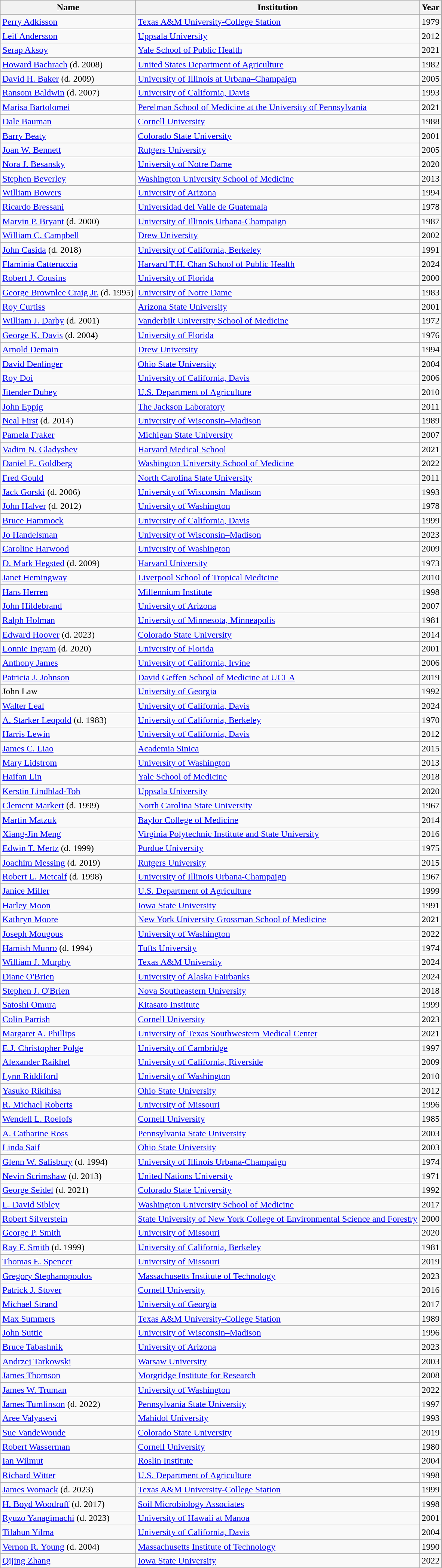<table class="wikitable sortable">
<tr>
<th>Name</th>
<th>Institution</th>
<th>Year</th>
</tr>
<tr>
<td><a href='#'>Perry Adkisson</a></td>
<td><a href='#'>Texas A&M University-College Station</a></td>
<td>1979</td>
</tr>
<tr --->
<td><a href='#'>Leif Andersson</a></td>
<td><a href='#'>Uppsala University</a></td>
<td>2012</td>
</tr>
<tr>
<td><a href='#'>Serap Aksoy</a></td>
<td><a href='#'>Yale School of Public Health</a></td>
<td>2021</td>
</tr>
<tr>
<td><a href='#'>Howard Bachrach</a> (d. 2008)</td>
<td><a href='#'>United States Department of Agriculture</a></td>
<td>1982</td>
</tr>
<tr --->
<td><a href='#'>David H. Baker</a> (d. 2009)</td>
<td><a href='#'>University of Illinois at Urbana–Champaign</a></td>
<td>2005</td>
</tr>
<tr --->
<td><a href='#'>Ransom Baldwin</a> (d. 2007)</td>
<td><a href='#'>University of California, Davis</a></td>
<td>1993</td>
</tr>
<tr>
<td><a href='#'>Marisa Bartolomei</a></td>
<td><a href='#'>Perelman School of Medicine at the University of Pennsylvania</a></td>
<td>2021</td>
</tr>
<tr --->
<td><a href='#'>Dale Bauman</a></td>
<td><a href='#'>Cornell University</a></td>
<td>1988</td>
</tr>
<tr --->
<td><a href='#'>Barry Beaty</a></td>
<td><a href='#'>Colorado State University</a></td>
<td>2001</td>
</tr>
<tr>
<td><a href='#'>Joan W. Bennett</a></td>
<td><a href='#'>Rutgers University</a></td>
<td>2005</td>
</tr>
<tr>
<td><a href='#'>Nora J. Besansky</a></td>
<td><a href='#'>University of Notre Dame</a></td>
<td>2020</td>
</tr>
<tr>
<td><a href='#'>Stephen Beverley</a></td>
<td><a href='#'>Washington University School of Medicine</a></td>
<td>2013</td>
</tr>
<tr --->
<td><a href='#'>William Bowers</a></td>
<td><a href='#'>University of Arizona</a></td>
<td>1994</td>
</tr>
<tr --->
<td><a href='#'>Ricardo Bressani</a></td>
<td><a href='#'>Universidad del Valle de Guatemala</a></td>
<td>1978</td>
</tr>
<tr>
<td><a href='#'>Marvin P. Bryant</a> (d. 2000)</td>
<td><a href='#'>University of Illinois Urbana-Champaign</a></td>
<td>1987</td>
</tr>
<tr --->
<td><a href='#'>William C. Campbell</a></td>
<td><a href='#'>Drew University</a></td>
<td>2002</td>
</tr>
<tr --->
<td><a href='#'>John Casida</a> (d. 2018)</td>
<td><a href='#'>University of California, Berkeley</a></td>
<td>1991</td>
</tr>
<tr>
<td><a href='#'>Flaminia Catteruccia</a></td>
<td><a href='#'>Harvard T.H. Chan School of Public Health</a></td>
<td>2024</td>
</tr>
<tr --->
<td><a href='#'>Robert J. Cousins</a></td>
<td><a href='#'>University of Florida</a></td>
<td>2000</td>
</tr>
<tr>
<td><a href='#'>George Brownlee Craig Jr.</a> (d. 1995)</td>
<td><a href='#'>University of Notre Dame</a></td>
<td>1983</td>
</tr>
<tr --->
<td><a href='#'>Roy Curtiss</a></td>
<td><a href='#'>Arizona State University</a></td>
<td>2001</td>
</tr>
<tr>
<td><a href='#'>William J. Darby</a> (d. 2001)</td>
<td><a href='#'>Vanderbilt University School of Medicine</a></td>
<td>1972</td>
</tr>
<tr>
<td><a href='#'>George K. Davis</a> (d. 2004)</td>
<td><a href='#'>University of Florida</a></td>
<td>1976</td>
</tr>
<tr --->
<td><a href='#'>Arnold Demain</a></td>
<td><a href='#'>Drew University</a></td>
<td>1994</td>
</tr>
<tr --->
<td><a href='#'>David Denlinger</a></td>
<td><a href='#'>Ohio State University</a></td>
<td>2004</td>
</tr>
<tr --->
<td><a href='#'>Roy Doi</a></td>
<td><a href='#'>University of California, Davis</a></td>
<td>2006</td>
</tr>
<tr --->
<td><a href='#'>Jitender Dubey</a></td>
<td><a href='#'>U.S. Department of Agriculture</a></td>
<td>2010</td>
</tr>
<tr --->
<td><a href='#'>John Eppig</a></td>
<td><a href='#'>The Jackson Laboratory</a></td>
<td>2011</td>
</tr>
<tr --->
<td><a href='#'>Neal First</a> (d. 2014)</td>
<td><a href='#'>University of Wisconsin–Madison</a></td>
<td>1989</td>
</tr>
<tr --->
<td><a href='#'>Pamela Fraker</a></td>
<td><a href='#'>Michigan State University</a></td>
<td>2007</td>
</tr>
<tr>
<td><a href='#'>Vadim N. Gladyshev</a></td>
<td><a href='#'>Harvard Medical School</a></td>
<td>2021</td>
</tr>
<tr>
<td><a href='#'>Daniel E. Goldberg</a></td>
<td><a href='#'>Washington University School of Medicine</a></td>
<td>2022</td>
</tr>
<tr --->
<td><a href='#'>Fred Gould</a></td>
<td><a href='#'>North Carolina State University</a></td>
<td>2011</td>
</tr>
<tr --->
<td><a href='#'>Jack Gorski</a> (d. 2006)</td>
<td><a href='#'>University of Wisconsin–Madison</a></td>
<td>1993</td>
</tr>
<tr --->
<td><a href='#'>John Halver</a> (d. 2012)</td>
<td><a href='#'>University of Washington</a></td>
<td>1978</td>
</tr>
<tr --->
<td><a href='#'>Bruce Hammock</a></td>
<td><a href='#'>University of California, Davis</a></td>
<td>1999</td>
</tr>
<tr>
<td><a href='#'>Jo Handelsman</a></td>
<td><a href='#'>University of Wisconsin–Madison</a></td>
<td>2023</td>
</tr>
<tr --->
<td><a href='#'>Caroline Harwood</a></td>
<td><a href='#'>University of Washington</a></td>
<td>2009</td>
</tr>
<tr --->
<td><a href='#'>D. Mark Hegsted</a> (d. 2009)</td>
<td><a href='#'>Harvard University</a></td>
<td>1973</td>
</tr>
<tr --->
<td><a href='#'>Janet Hemingway</a></td>
<td><a href='#'>Liverpool School of Tropical Medicine</a></td>
<td>2010</td>
</tr>
<tr --->
<td><a href='#'>Hans Herren</a></td>
<td><a href='#'>Millennium Institute</a></td>
<td>1998</td>
</tr>
<tr --->
<td><a href='#'>John Hildebrand</a></td>
<td><a href='#'>University of Arizona</a></td>
<td>2007</td>
</tr>
<tr --->
<td><a href='#'>Ralph Holman</a></td>
<td><a href='#'>University of Minnesota, Minneapolis</a></td>
<td>1981</td>
</tr>
<tr>
<td><a href='#'>Edward Hoover</a> (d. 2023)</td>
<td><a href='#'>Colorado State University</a></td>
<td>2014</td>
</tr>
<tr --->
<td><a href='#'>Lonnie Ingram</a> (d. 2020)</td>
<td><a href='#'>University of Florida</a></td>
<td>2001</td>
</tr>
<tr --->
<td><a href='#'>Anthony James</a></td>
<td><a href='#'>University of California, Irvine</a></td>
<td>2006</td>
</tr>
<tr>
<td><a href='#'>Patricia J. Johnson</a></td>
<td><a href='#'>David Geffen School of Medicine at UCLA</a></td>
<td>2019</td>
</tr>
<tr --->
<td>John Law</td>
<td><a href='#'>University of Georgia</a></td>
<td>1992</td>
</tr>
<tr>
<td><a href='#'>Walter Leal</a></td>
<td><a href='#'>University of California, Davis</a></td>
<td>2024</td>
</tr>
<tr>
<td><a href='#'>A. Starker Leopold</a> (d. 1983)</td>
<td><a href='#'>University of California, Berkeley</a></td>
<td>1970</td>
</tr>
<tr>
<td><a href='#'>Harris Lewin</a></td>
<td><a href='#'>University of California, Davis</a></td>
<td>2012</td>
</tr>
<tr>
<td><a href='#'>James C. Liao</a></td>
<td><a href='#'>Academia Sinica</a></td>
<td>2015</td>
</tr>
<tr>
<td><a href='#'>Mary Lidstrom</a></td>
<td><a href='#'>University of Washington</a></td>
<td>2013</td>
</tr>
<tr>
<td><a href='#'>Haifan Lin</a></td>
<td><a href='#'>Yale School of Medicine</a></td>
<td>2018</td>
</tr>
<tr>
<td><a href='#'>Kerstin Lindblad-Toh</a></td>
<td><a href='#'>Uppsala University</a></td>
<td>2020</td>
</tr>
<tr>
<td><a href='#'>Clement Markert</a> (d. 1999)</td>
<td><a href='#'>North Carolina State University</a></td>
<td>1967</td>
</tr>
<tr>
<td><a href='#'>Martin Matzuk</a></td>
<td><a href='#'>Baylor College of Medicine</a></td>
<td>2014</td>
</tr>
<tr --->
<td><a href='#'>Xiang-Jin Meng</a></td>
<td><a href='#'>Virginia Polytechnic Institute and State University</a></td>
<td>2016</td>
</tr>
<tr>
<td><a href='#'>Edwin T. Mertz</a> (d. 1999)</td>
<td><a href='#'>Purdue University</a></td>
<td>1975</td>
</tr>
<tr>
<td><a href='#'>Joachim Messing</a> (d. 2019)</td>
<td><a href='#'>Rutgers University</a></td>
<td>2015</td>
</tr>
<tr>
<td><a href='#'>Robert L. Metcalf</a> (d. 1998)</td>
<td><a href='#'>University of Illinois Urbana-Champaign</a></td>
<td>1967</td>
</tr>
<tr --->
<td><a href='#'>Janice Miller</a></td>
<td><a href='#'>U.S. Department of Agriculture</a></td>
<td>1999</td>
</tr>
<tr --->
<td><a href='#'>Harley Moon</a></td>
<td><a href='#'>Iowa State University</a></td>
<td>1991</td>
</tr>
<tr>
<td><a href='#'>Kathryn Moore</a></td>
<td><a href='#'>New York University Grossman School of Medicine</a></td>
<td>2021</td>
</tr>
<tr>
<td><a href='#'>Joseph Mougous</a></td>
<td><a href='#'>University of Washington</a></td>
<td>2022</td>
</tr>
<tr>
<td><a href='#'>Hamish Munro</a> (d. 1994)</td>
<td><a href='#'>Tufts University</a></td>
<td>1974</td>
</tr>
<tr>
<td><a href='#'>William J. Murphy</a></td>
<td><a href='#'>Texas A&M University</a></td>
<td>2024</td>
</tr>
<tr>
<td><a href='#'>Diane O'Brien</a></td>
<td><a href='#'>University of Alaska Fairbanks</a></td>
<td>2024</td>
</tr>
<tr>
<td><a href='#'>Stephen J. O'Brien</a></td>
<td><a href='#'>Nova Southeastern University</a></td>
<td>2018</td>
</tr>
<tr --->
<td><a href='#'>Satoshi Omura</a></td>
<td><a href='#'>Kitasato Institute</a></td>
<td>1999</td>
</tr>
<tr>
<td><a href='#'>Colin Parrish</a></td>
<td><a href='#'>Cornell University</a></td>
<td>2023</td>
</tr>
<tr>
<td><a href='#'>Margaret A. Phillips</a></td>
<td><a href='#'>University of Texas Southwestern Medical Center</a></td>
<td>2021</td>
</tr>
<tr --->
<td><a href='#'>E.J. Christopher Polge</a></td>
<td><a href='#'>University of Cambridge</a></td>
<td>1997</td>
</tr>
<tr>
<td><a href='#'>Alexander Raikhel</a></td>
<td><a href='#'>University of California, Riverside</a></td>
<td>2009</td>
</tr>
<tr>
<td><a href='#'>Lynn Riddiford</a></td>
<td><a href='#'>University of Washington</a></td>
<td>2010</td>
</tr>
<tr>
<td><a href='#'>Yasuko Rikihisa</a></td>
<td><a href='#'>Ohio State University</a></td>
<td>2012</td>
</tr>
<tr --->
<td><a href='#'>R. Michael Roberts</a></td>
<td><a href='#'>University of Missouri</a></td>
<td>1996</td>
</tr>
<tr --->
<td><a href='#'>Wendell L. Roelofs</a></td>
<td><a href='#'>Cornell University</a></td>
<td>1985</td>
</tr>
<tr --->
<td><a href='#'>A. Catharine Ross</a></td>
<td><a href='#'>Pennsylvania State University</a></td>
<td>2003</td>
</tr>
<tr --->
<td><a href='#'>Linda Saif</a></td>
<td><a href='#'>Ohio State University</a></td>
<td>2003</td>
</tr>
<tr>
<td><a href='#'>Glenn W. Salisbury</a> (d. 1994)</td>
<td><a href='#'>University of Illinois Urbana-Champaign</a></td>
<td>1974</td>
</tr>
<tr --->
<td><a href='#'>Nevin Scrimshaw</a> (d. 2013)</td>
<td><a href='#'>United Nations University</a></td>
<td>1971</td>
</tr>
<tr --->
<td><a href='#'>George Seidel</a> (d. 2021)</td>
<td><a href='#'>Colorado State University</a></td>
<td>1992</td>
</tr>
<tr>
<td><a href='#'>L. David Sibley</a></td>
<td><a href='#'>Washington University School of Medicine</a></td>
<td>2017</td>
</tr>
<tr --->
<td><a href='#'>Robert Silverstein</a></td>
<td><a href='#'>State University of New York College of Environmental Science and Forestry</a></td>
<td>2000</td>
</tr>
<tr>
<td><a href='#'>George P. Smith</a></td>
<td><a href='#'>University of Missouri</a></td>
<td>2020</td>
</tr>
<tr>
<td><a href='#'>Ray F. Smith</a> (d. 1999)</td>
<td><a href='#'>University of California, Berkeley</a></td>
<td>1981</td>
</tr>
<tr>
<td><a href='#'>Thomas E. Spencer</a></td>
<td><a href='#'>University of Missouri</a></td>
<td>2019</td>
</tr>
<tr>
<td><a href='#'>Gregory Stephanopoulos</a></td>
<td><a href='#'>Massachusetts Institute of Technology</a></td>
<td>2023</td>
</tr>
<tr --->
<td><a href='#'>Patrick J. Stover</a></td>
<td><a href='#'>Cornell University</a></td>
<td>2016</td>
</tr>
<tr>
<td><a href='#'>Michael Strand</a></td>
<td><a href='#'>University of Georgia</a></td>
<td>2017</td>
</tr>
<tr --->
<td><a href='#'>Max Summers</a></td>
<td><a href='#'>Texas A&M University-College Station</a></td>
<td>1989</td>
</tr>
<tr --->
<td><a href='#'>John Suttie</a></td>
<td><a href='#'>University of Wisconsin–Madison</a></td>
<td>1996</td>
</tr>
<tr>
<td><a href='#'>Bruce Tabashnik</a></td>
<td><a href='#'>University of Arizona</a></td>
<td>2023</td>
</tr>
<tr --->
<td><a href='#'>Andrzej Tarkowski</a></td>
<td><a href='#'>Warsaw University</a></td>
<td>2003</td>
</tr>
<tr>
<td><a href='#'>James Thomson</a></td>
<td><a href='#'>Morgridge Institute for Research</a></td>
<td>2008</td>
</tr>
<tr>
<td><a href='#'>James W. Truman</a></td>
<td><a href='#'>University of Washington</a></td>
<td>2022</td>
</tr>
<tr --->
<td><a href='#'>James Tumlinson</a> (d. 2022)</td>
<td><a href='#'>Pennsylvania State University</a></td>
<td>1997</td>
</tr>
<tr --->
<td><a href='#'>Aree Valyasevi</a></td>
<td><a href='#'>Mahidol University</a></td>
<td>1993</td>
</tr>
<tr>
<td><a href='#'>Sue VandeWoude</a></td>
<td><a href='#'>Colorado State University</a></td>
<td>2019</td>
</tr>
<tr --->
<td><a href='#'>Robert Wasserman</a></td>
<td><a href='#'>Cornell University</a></td>
<td>1980</td>
</tr>
<tr --->
<td><a href='#'>Ian Wilmut</a></td>
<td><a href='#'>Roslin Institute</a></td>
<td>2004</td>
</tr>
<tr --->
<td><a href='#'>Richard Witter</a></td>
<td><a href='#'>U.S. Department of Agriculture</a></td>
<td>1998</td>
</tr>
<tr --->
<td><a href='#'>James Womack</a> (d. 2023)</td>
<td><a href='#'>Texas A&M University-College Station</a></td>
<td>1999</td>
</tr>
<tr --->
<td><a href='#'>H. Boyd Woodruff</a> (d. 2017)</td>
<td><a href='#'>Soil Microbiology Associates</a></td>
<td>1998</td>
</tr>
<tr --->
<td><a href='#'>Ryuzo Yanagimachi</a> (d. 2023)</td>
<td><a href='#'>University of Hawaii at Manoa</a></td>
<td>2001</td>
</tr>
<tr --->
<td><a href='#'>Tilahun Yilma</a></td>
<td><a href='#'>University of California, Davis</a></td>
<td>2004</td>
</tr>
<tr>
<td><a href='#'>Vernon R. Young</a> (d. 2004)</td>
<td><a href='#'>Massachusetts Institute of Technology</a></td>
<td>1990</td>
</tr>
<tr>
<td><a href='#'>Qijing Zhang</a></td>
<td><a href='#'>Iowa State University</a></td>
<td>2022</td>
</tr>
</table>
